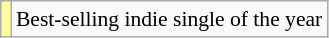<table class="wikitable plainrowheaders" style="font-size:90%;">
<tr>
<td bgcolor=#FFFF99 align=center></td>
<td>Best-selling indie single of the year</td>
</tr>
</table>
